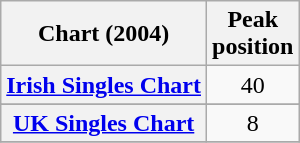<table class="wikitable">
<tr>
<th>Chart (2004)</th>
<th>Peak<br>position</th>
</tr>
<tr>
<th align="left"><a href='#'>Irish Singles Chart</a></th>
<td align="center">40</td>
</tr>
<tr>
</tr>
<tr>
<th align="left"><a href='#'>UK Singles Chart</a></th>
<td align="center">8</td>
</tr>
<tr>
</tr>
</table>
